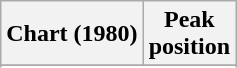<table class="wikitable sortable plainrowheaders">
<tr>
<th>Chart (1980)</th>
<th>Peak<br>position</th>
</tr>
<tr>
</tr>
<tr>
</tr>
<tr>
</tr>
</table>
